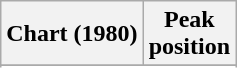<table class="wikitable sortable plainrowheaders" style="text-align:center">
<tr>
<th scope="col">Chart (1980)</th>
<th scope="col">Peak<br>position</th>
</tr>
<tr>
</tr>
<tr>
</tr>
</table>
